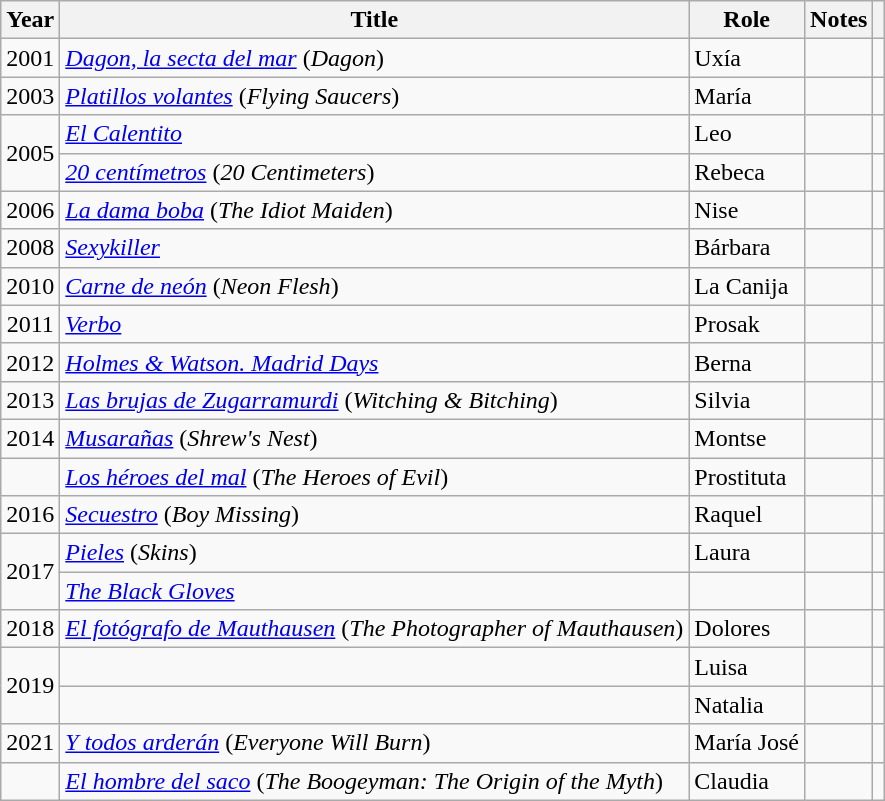<table class="wikitable">
<tr>
<th>Year</th>
<th>Title</th>
<th>Role</th>
<th>Notes</th>
<th></th>
</tr>
<tr>
<td align = "center">2001</td>
<td><em><a href='#'>Dagon, la secta del mar</a></em> (<em>Dagon</em>)</td>
<td>Uxía</td>
<td></td>
<td align = "center"></td>
</tr>
<tr>
<td align = "center">2003</td>
<td><em><a href='#'>Platillos volantes</a></em> (<em>Flying Saucers</em>)</td>
<td>María</td>
<td></td>
<td align = "center"></td>
</tr>
<tr>
<td rowspan = "2" align = "center">2005</td>
<td><em><a href='#'>El Calentito</a></em></td>
<td>Leo</td>
<td></td>
<td align = "center"></td>
</tr>
<tr>
<td><em><a href='#'>20 centímetros</a></em> (<em>20 Centimeters</em>)</td>
<td>Rebeca</td>
<td></td>
<td align = "center"></td>
</tr>
<tr>
<td align = "center">2006</td>
<td><em><a href='#'>La dama boba</a></em> (<em>The Idiot Maiden</em>)</td>
<td>Nise</td>
<td></td>
<td align = "center"></td>
</tr>
<tr>
<td align = "center">2008</td>
<td><em><a href='#'>Sexykiller</a></em></td>
<td>Bárbara</td>
<td></td>
<td align = "center"></td>
</tr>
<tr>
<td align = "center">2010</td>
<td><em><a href='#'>Carne de neón</a></em> (<em>Neon Flesh</em>)</td>
<td>La Canija</td>
<td></td>
<td align = "center"></td>
</tr>
<tr>
<td align = "center">2011</td>
<td><em><a href='#'>Verbo</a></em></td>
<td>Prosak</td>
<td></td>
<td align = "center"></td>
</tr>
<tr>
<td align = "center">2012</td>
<td><em><a href='#'>Holmes & Watson. Madrid Days</a></em></td>
<td>Berna</td>
<td></td>
<td align = "center"></td>
</tr>
<tr>
<td align = "center">2013</td>
<td><em><a href='#'>Las brujas de Zugarramurdi</a></em> (<em>Witching & Bitching</em>)</td>
<td>Silvia</td>
<td></td>
<td align = "center"></td>
</tr>
<tr>
<td align = "center">2014</td>
<td><em><a href='#'>Musarañas</a></em> (<em>Shrew's Nest</em>)</td>
<td>Montse</td>
<td></td>
<td align = "center"></td>
</tr>
<tr>
<td></td>
<td><em><a href='#'>Los héroes del mal</a></em> (<em>The Heroes of Evil</em>)</td>
<td>Prostituta</td>
<td></td>
<td></td>
</tr>
<tr>
<td align = "center">2016</td>
<td><em><a href='#'>Secuestro</a></em> (<em>Boy Missing</em>)</td>
<td>Raquel</td>
<td></td>
<td align = "center"></td>
</tr>
<tr>
<td rowspan = "2" align = "center">2017</td>
<td><em><a href='#'>Pieles</a></em> (<em>Skins</em>)</td>
<td>Laura</td>
<td></td>
<td align = "center"></td>
</tr>
<tr>
<td><em><a href='#'>The Black Gloves</a></em></td>
<td></td>
<td></td>
<td align = "center"></td>
</tr>
<tr>
<td align = "center">2018</td>
<td><em><a href='#'>El fotógrafo de Mauthausen</a></em> (<em>The Photographer of Mauthausen</em>)</td>
<td>Dolores</td>
<td></td>
<td align = "center"></td>
</tr>
<tr>
<td rowspan = "2" align = "center">2019</td>
<td><em></em></td>
<td>Luisa</td>
<td></td>
<td align = "center"></td>
</tr>
<tr>
<td><em></em></td>
<td>Natalia</td>
<td></td>
<td align = "center"></td>
</tr>
<tr>
<td align = "center">2021</td>
<td><em><a href='#'>Y todos arderán</a></em> (<em>Everyone Will Burn</em>)</td>
<td>María José</td>
<td></td>
<td align = "center"></td>
</tr>
<tr>
<td></td>
<td><em><a href='#'>El hombre del saco</a></em> (<em>The Boogeyman: The Origin of the Myth</em>)</td>
<td>Claudia</td>
<td></td>
<td></td>
</tr>
</table>
